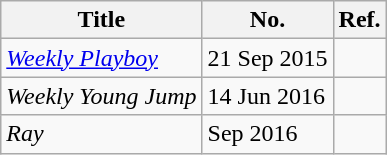<table class="wikitable">
<tr>
<th>Title</th>
<th>No.</th>
<th>Ref.</th>
</tr>
<tr>
<td><em><a href='#'>Weekly Playboy</a></em></td>
<td>21 Sep 2015</td>
<td></td>
</tr>
<tr>
<td><em>Weekly Young Jump</em></td>
<td>14 Jun 2016</td>
<td></td>
</tr>
<tr>
<td><em>Ray</em></td>
<td>Sep 2016</td>
<td></td>
</tr>
</table>
